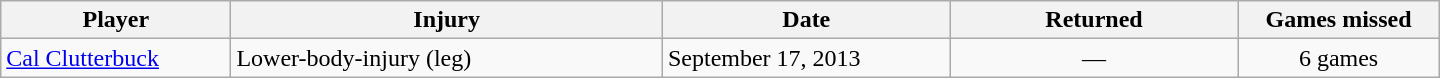<table class="wikitable" style="width:60em; border:0;">
<tr>
<th width=16%>Player</th>
<th width=30%>Injury</th>
<th width=20%>Date</th>
<th width=20%>Returned</th>
<th width=14%>Games missed</th>
</tr>
<tr>
<td><a href='#'>Cal Clutterbuck</a></td>
<td>Lower-body-injury (leg)</td>
<td>September 17, 2013</td>
<td align=center>—</td>
<td align=center>6 games</td>
</tr>
</table>
